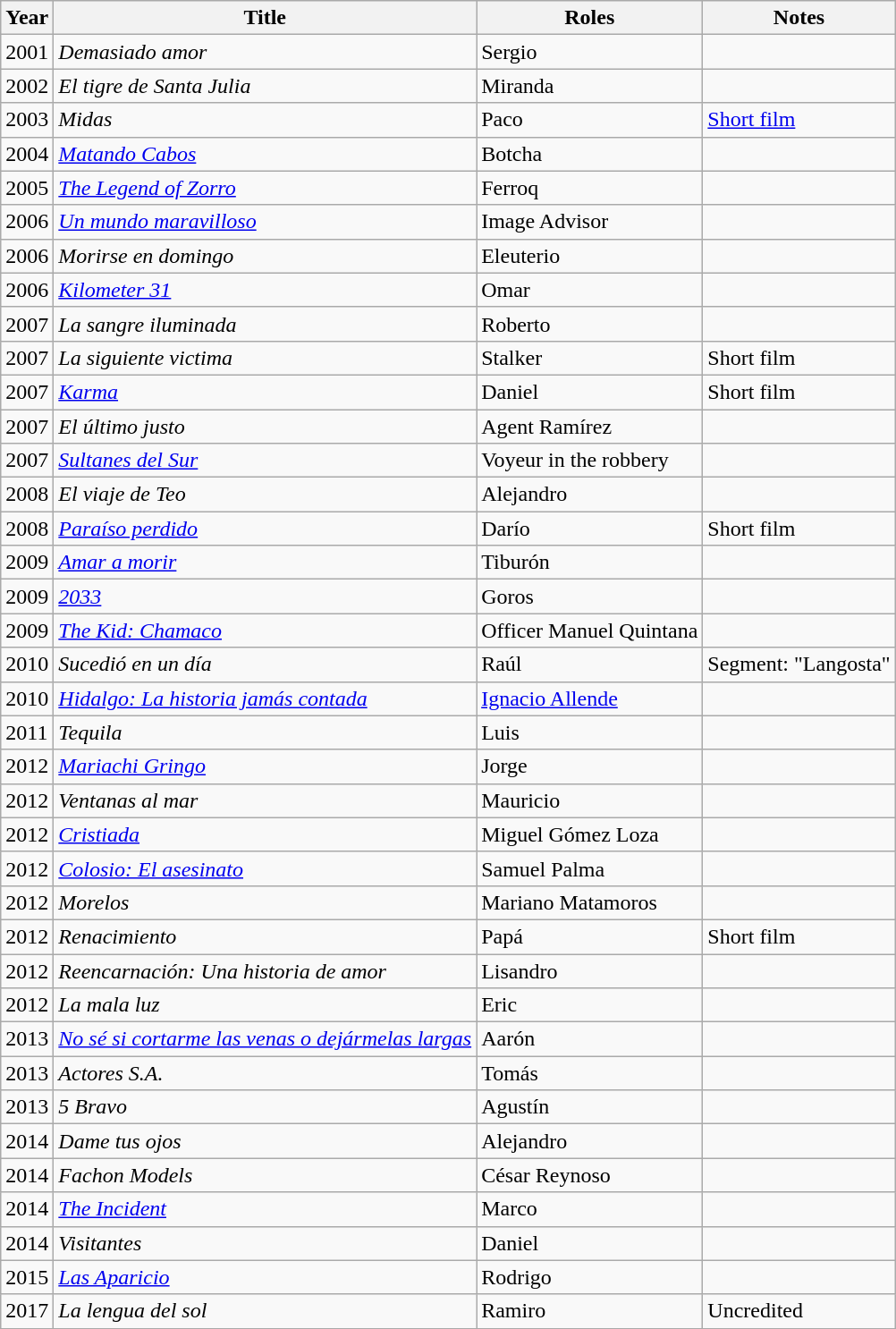<table class="wikitable sortable">
<tr>
<th>Year</th>
<th>Title</th>
<th>Roles</th>
<th>Notes</th>
</tr>
<tr>
<td>2001</td>
<td><em>Demasiado amor</em></td>
<td>Sergio</td>
<td></td>
</tr>
<tr>
<td>2002</td>
<td><em>El tigre de Santa Julia</em></td>
<td>Miranda</td>
<td></td>
</tr>
<tr>
<td>2003</td>
<td><em>Midas</em></td>
<td>Paco</td>
<td><a href='#'>Short film</a></td>
</tr>
<tr>
<td>2004</td>
<td><em><a href='#'>Matando Cabos</a></em></td>
<td>Botcha</td>
<td></td>
</tr>
<tr>
<td>2005</td>
<td><em><a href='#'>The Legend of Zorro</a></em></td>
<td>Ferroq</td>
<td></td>
</tr>
<tr>
<td>2006</td>
<td><em><a href='#'>Un mundo maravilloso</a></em></td>
<td>Image Advisor</td>
<td></td>
</tr>
<tr>
<td>2006</td>
<td><em>Morirse en domingo</em></td>
<td>Eleuterio</td>
<td></td>
</tr>
<tr>
<td>2006</td>
<td><em><a href='#'>Kilometer 31</a></em></td>
<td>Omar</td>
<td></td>
</tr>
<tr>
<td>2007</td>
<td><em>La sangre iluminada</em></td>
<td>Roberto</td>
<td></td>
</tr>
<tr>
<td>2007</td>
<td><em>La siguiente victima</em></td>
<td>Stalker</td>
<td>Short film</td>
</tr>
<tr>
<td>2007</td>
<td><em><a href='#'>Karma</a></em></td>
<td>Daniel</td>
<td>Short film</td>
</tr>
<tr>
<td>2007</td>
<td><em>El último justo</em></td>
<td>Agent Ramírez</td>
<td></td>
</tr>
<tr>
<td>2007</td>
<td><em><a href='#'>Sultanes del Sur</a></em></td>
<td>Voyeur in the robbery</td>
<td></td>
</tr>
<tr>
<td>2008</td>
<td><em>El viaje de Teo</em></td>
<td>Alejandro</td>
<td></td>
</tr>
<tr>
<td>2008</td>
<td><em><a href='#'>Paraíso perdido</a></em></td>
<td>Darío</td>
<td>Short film</td>
</tr>
<tr>
<td>2009</td>
<td><em><a href='#'>Amar a morir</a></em></td>
<td>Tiburón</td>
<td></td>
</tr>
<tr>
<td>2009</td>
<td><em><a href='#'>2033</a></em></td>
<td>Goros</td>
<td></td>
</tr>
<tr>
<td>2009</td>
<td><em><a href='#'>The Kid: Chamaco</a></em></td>
<td>Officer Manuel Quintana</td>
<td></td>
</tr>
<tr>
<td>2010</td>
<td><em>Sucedió en un día</em></td>
<td>Raúl</td>
<td>Segment: "Langosta"</td>
</tr>
<tr>
<td>2010</td>
<td><em><a href='#'>Hidalgo: La historia jamás contada</a></em></td>
<td><a href='#'>Ignacio Allende</a></td>
<td></td>
</tr>
<tr>
<td>2011</td>
<td><em>Tequila</em></td>
<td>Luis</td>
<td></td>
</tr>
<tr>
<td>2012</td>
<td><em><a href='#'>Mariachi Gringo</a></em></td>
<td>Jorge</td>
<td></td>
</tr>
<tr>
<td>2012</td>
<td><em>Ventanas al mar</em></td>
<td>Mauricio</td>
<td></td>
</tr>
<tr>
<td>2012</td>
<td><em><a href='#'>Cristiada</a></em></td>
<td>Miguel Gómez Loza</td>
<td></td>
</tr>
<tr>
<td>2012</td>
<td><em><a href='#'>Colosio: El asesinato</a></em></td>
<td>Samuel Palma</td>
<td></td>
</tr>
<tr>
<td>2012</td>
<td><em>Morelos</em></td>
<td>Mariano Matamoros</td>
<td></td>
</tr>
<tr>
<td>2012</td>
<td><em>Renacimiento</em></td>
<td>Papá</td>
<td>Short film</td>
</tr>
<tr>
<td>2012</td>
<td><em>Reencarnación: Una historia de amor</em></td>
<td>Lisandro</td>
<td></td>
</tr>
<tr>
<td>2012</td>
<td><em>La mala luz</em></td>
<td>Eric</td>
<td></td>
</tr>
<tr>
<td>2013</td>
<td><em><a href='#'>No sé si cortarme las venas o dejármelas largas</a></em></td>
<td>Aarón</td>
<td></td>
</tr>
<tr>
<td>2013</td>
<td><em>Actores S.A.</em></td>
<td>Tomás</td>
<td></td>
</tr>
<tr>
<td>2013</td>
<td><em>5 Bravo</em></td>
<td>Agustín</td>
<td></td>
</tr>
<tr>
<td>2014</td>
<td><em>Dame tus ojos</em></td>
<td>Alejandro</td>
<td></td>
</tr>
<tr>
<td>2014</td>
<td><em>Fachon Models</em></td>
<td>César Reynoso</td>
<td></td>
</tr>
<tr>
<td>2014</td>
<td><em><a href='#'>The Incident</a></em></td>
<td>Marco</td>
<td></td>
</tr>
<tr>
<td>2014</td>
<td><em>Visitantes</em></td>
<td>Daniel</td>
<td></td>
</tr>
<tr>
<td>2015</td>
<td><em><a href='#'>Las Aparicio</a></em></td>
<td>Rodrigo</td>
<td></td>
</tr>
<tr>
<td>2017</td>
<td><em>La lengua del sol</em></td>
<td>Ramiro</td>
<td>Uncredited</td>
</tr>
<tr>
</tr>
</table>
